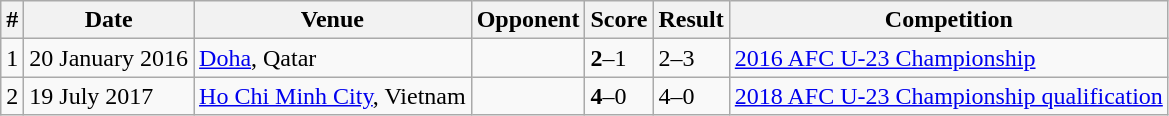<table class="wikitable">
<tr>
<th>#</th>
<th>Date</th>
<th>Venue</th>
<th>Opponent</th>
<th>Score</th>
<th>Result</th>
<th>Competition</th>
</tr>
<tr>
<td>1</td>
<td>20 January 2016</td>
<td><a href='#'>Doha</a>, Qatar</td>
<td></td>
<td><strong>2</strong>–1</td>
<td>2–3</td>
<td><a href='#'>2016 AFC U-23 Championship</a></td>
</tr>
<tr>
<td>2</td>
<td>19 July 2017</td>
<td><a href='#'>Ho Chi Minh City</a>, Vietnam</td>
<td></td>
<td><strong>4</strong>–0</td>
<td>4–0</td>
<td><a href='#'>2018 AFC U-23 Championship qualification</a></td>
</tr>
</table>
